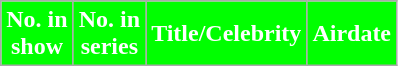<table class="wikitable plainrowheaders">
<tr>
<th style="background:#00FF00; color:#fff;">No. in <br>show</th>
<th style="background:#00FF00; color:#fff;">No. in <br>series</th>
<th style="background:#00FF00; color:#fff;">Title/Celebrity</th>
<th style="background:#00FF00; color:#fff;">Airdate<br>












</th>
</tr>
</table>
